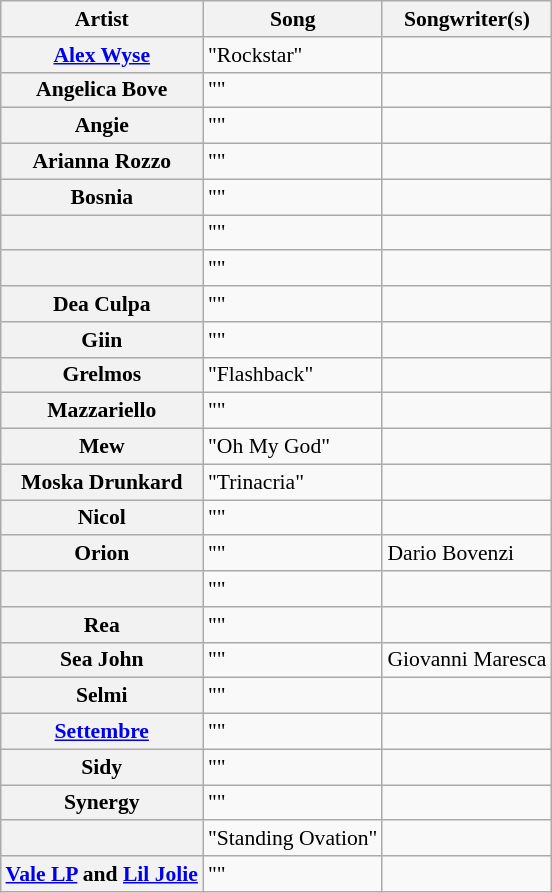<table class="wikitable collapsible plainrowheaders" style="margin: 1em auto 1em; font-size:90%;">
<tr>
<th>Artist</th>
<th>Song</th>
<th>Songwriter(s)</th>
</tr>
<tr>
<th scope="row"><a href='#'>Alex Wyse</a></th>
<td>"Rockstar"</td>
<td></td>
</tr>
<tr>
<th scope="row">Angelica Bove</th>
<td>""</td>
<td></td>
</tr>
<tr>
<th scope="row">Angie</th>
<td>""</td>
<td></td>
</tr>
<tr>
<th scope="row">Arianna Rozzo</th>
<td>""</td>
<td></td>
</tr>
<tr>
<th scope="row">Bosnia</th>
<td>""</td>
<td></td>
</tr>
<tr>
<th scope="row"></th>
<td>""</td>
<td></td>
</tr>
<tr>
<th scope="row"></th>
<td>""</td>
<td></td>
</tr>
<tr>
<th scope="row">Dea Culpa</th>
<td>""</td>
<td></td>
</tr>
<tr>
<th scope="row">Giin</th>
<td>""</td>
<td></td>
</tr>
<tr>
<th scope="row">Grelmos</th>
<td>"Flashback"</td>
<td></td>
</tr>
<tr>
<th scope="row">Mazzariello</th>
<td>""</td>
<td></td>
</tr>
<tr>
<th scope="row">Mew</th>
<td>"Oh My God"</td>
<td></td>
</tr>
<tr>
<th scope="row">Moska Drunkard</th>
<td>"Trinacria"</td>
<td></td>
</tr>
<tr>
<th scope="row">Nicol</th>
<td>""</td>
<td></td>
</tr>
<tr>
<th scope="row">Orion</th>
<td>""</td>
<td>Dario Bovenzi</td>
</tr>
<tr>
<th scope="row"></th>
<td>""</td>
<td></td>
</tr>
<tr>
<th scope="row">Rea</th>
<td>""</td>
<td></td>
</tr>
<tr>
<th scope="row">Sea John</th>
<td>""</td>
<td>Giovanni Maresca</td>
</tr>
<tr>
<th scope="row">Selmi</th>
<td>""</td>
<td></td>
</tr>
<tr>
<th scope="row"><a href='#'>Settembre</a></th>
<td>""</td>
<td></td>
</tr>
<tr>
<th scope="row">Sidy</th>
<td>""</td>
<td></td>
</tr>
<tr>
<th scope="row">Synergy</th>
<td>""</td>
<td></td>
</tr>
<tr>
<th scope="row"></th>
<td>"Standing Ovation"</td>
<td></td>
</tr>
<tr>
<th scope="row"><a href='#'>Vale LP</a> and <a href='#'>Lil Jolie</a></th>
<td>""</td>
<td></td>
</tr>
</table>
